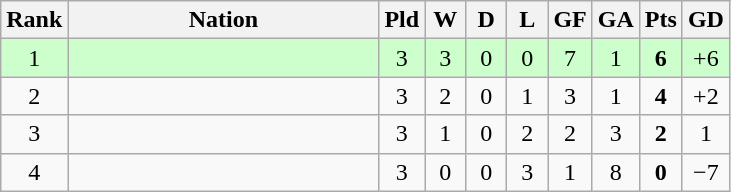<table class="wikitable" style="text-align: center;">
<tr>
<th width=5>Rank</th>
<th width=200>Nation</th>
<th width=20>Pld</th>
<th width=20>W</th>
<th width=20>D</th>
<th width=20>L</th>
<th width=20>GF</th>
<th width=20>GA</th>
<th width=20>Pts</th>
<th width=20>GD</th>
</tr>
<tr style="background:#cfc;">
<td>1</td>
<td style="text-align:left"></td>
<td>3</td>
<td>3</td>
<td>0</td>
<td>0</td>
<td>7</td>
<td>1</td>
<td><strong>6</strong></td>
<td>+6</td>
</tr>
<tr>
<td>2</td>
<td style="text-align:left"></td>
<td>3</td>
<td>2</td>
<td>0</td>
<td>1</td>
<td>3</td>
<td>1</td>
<td><strong>4</strong></td>
<td>+2</td>
</tr>
<tr>
<td>3</td>
<td style="text-align:left"></td>
<td>3</td>
<td>1</td>
<td>0</td>
<td>2</td>
<td>2</td>
<td>3</td>
<td><strong>2</strong></td>
<td>1</td>
</tr>
<tr>
<td>4</td>
<td style="text-align:left"></td>
<td>3</td>
<td>0</td>
<td>0</td>
<td>3</td>
<td>1</td>
<td>8</td>
<td><strong>0</strong></td>
<td>−7</td>
</tr>
</table>
